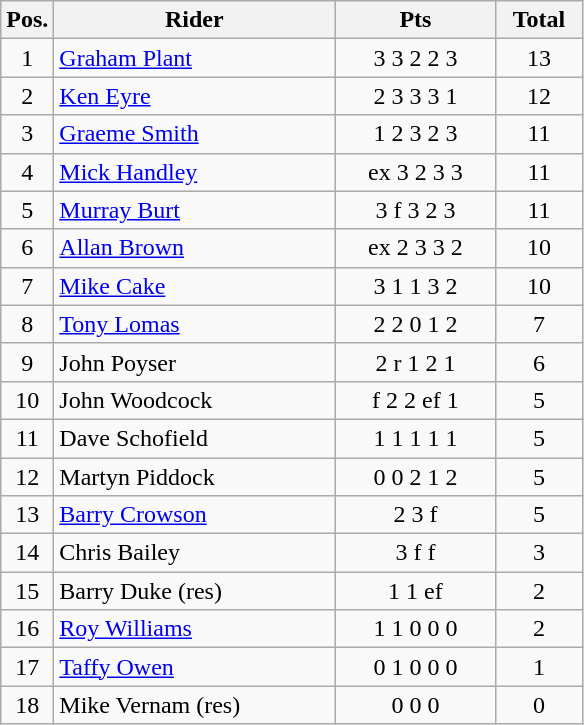<table class=wikitable>
<tr>
<th width=25px>Pos.</th>
<th width=180px>Rider</th>
<th width=100px>Pts</th>
<th width=50px>Total</th>
</tr>
<tr align=center >
<td>1</td>
<td align=left> <a href='#'>Graham Plant</a></td>
<td>3	3	2	2	3</td>
<td>13</td>
</tr>
<tr align=center>
<td>2</td>
<td align=left> <a href='#'>Ken Eyre</a></td>
<td>2	3	3	3	1</td>
<td>12</td>
</tr>
<tr align=center>
<td>3</td>
<td align=left> <a href='#'>Graeme Smith</a></td>
<td>1	2	3	2	3</td>
<td>11</td>
</tr>
<tr align=center>
<td>4</td>
<td align=left> <a href='#'>Mick Handley</a></td>
<td>ex	3	2	3	3</td>
<td>11</td>
</tr>
<tr align=center>
<td>5</td>
<td align=left> <a href='#'>Murray Burt</a></td>
<td>3	f	3	2	3</td>
<td>11</td>
</tr>
<tr align=center>
<td>6</td>
<td align=left> <a href='#'>Allan Brown</a></td>
<td>ex	2	3	3	2</td>
<td>10</td>
</tr>
<tr align=center>
<td>7</td>
<td align=left> <a href='#'>Mike Cake</a></td>
<td>3	1	1	3	2</td>
<td>10</td>
</tr>
<tr align=center>
<td>8</td>
<td align=left> <a href='#'>Tony Lomas</a></td>
<td>2	2	0	1	2</td>
<td>7</td>
</tr>
<tr align=center>
<td>9</td>
<td align=left> John Poyser</td>
<td>2	r	1	2	1</td>
<td>6</td>
</tr>
<tr align=center>
<td>10</td>
<td align=left> John Woodcock</td>
<td>f	2	2	ef	1</td>
<td>5</td>
</tr>
<tr align=center>
<td>11</td>
<td align=left> Dave Schofield</td>
<td>1	1	1	1	1</td>
<td>5</td>
</tr>
<tr align=center>
<td>12</td>
<td align=left> Martyn Piddock</td>
<td>0	0	2	1	2</td>
<td>5</td>
</tr>
<tr align=center>
<td>13</td>
<td align=left> <a href='#'>Barry Crowson</a></td>
<td>2	3	f</td>
<td>5</td>
</tr>
<tr align=center>
<td>14</td>
<td align=left> Chris Bailey</td>
<td>3	f	f</td>
<td>3</td>
</tr>
<tr align=center>
<td>15</td>
<td align=left> Barry Duke (res)</td>
<td>1	1	ef</td>
<td>2</td>
</tr>
<tr align=center>
<td>16</td>
<td align=left> <a href='#'>Roy Williams</a></td>
<td>1	1	0	0	0</td>
<td>2</td>
</tr>
<tr align=center>
<td>17</td>
<td align=left> <a href='#'>Taffy Owen</a></td>
<td>0	1	0	0	0</td>
<td>1</td>
</tr>
<tr align=center>
<td>18</td>
<td align=left> Mike Vernam (res)</td>
<td>0	0	0</td>
<td>0</td>
</tr>
</table>
